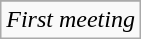<table class="wikitable">
<tr align="center">
</tr>
<tr align="center">
<td colspan=3><em>First meeting</em></td>
</tr>
</table>
